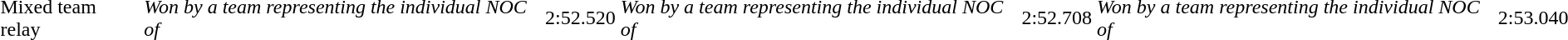<table>
<tr>
<td>Mixed team relay<br></td>
<td><em>Won by a team representing the individual NOC of </em></td>
<td>2:52.520</td>
<td><em>Won by a team representing the individual NOC of </em></td>
<td>2:52.708</td>
<td><em>Won by a team representing the individual NOC of </em></td>
<td>2:53.040</td>
</tr>
</table>
